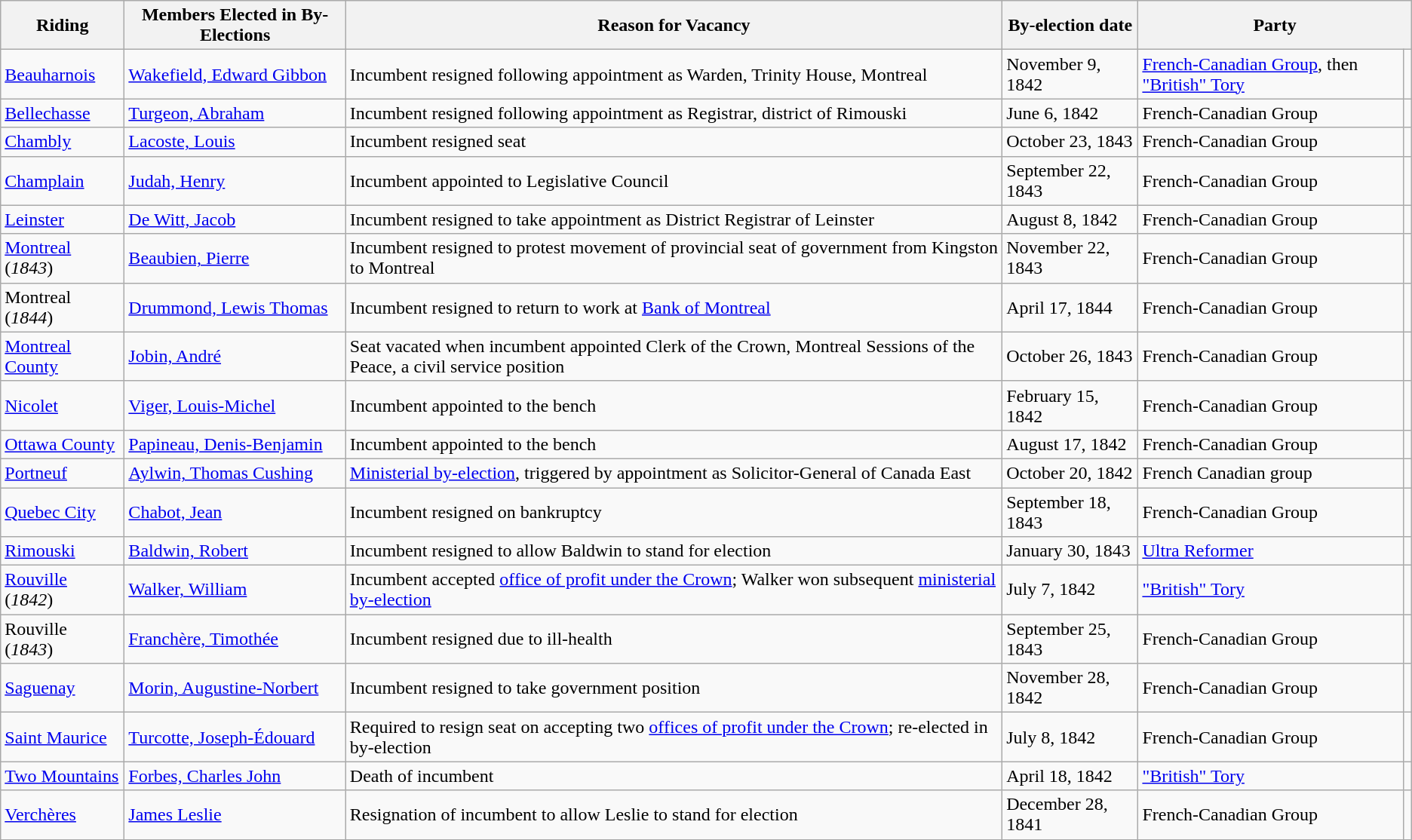<table class="wikitable sortable">
<tr>
<th>Riding</th>
<th>Members Elected in By-Elections</th>
<th>Reason for Vacancy</th>
<th>By-election date</th>
<th colspan="2">Party</th>
</tr>
<tr>
<td><a href='#'>Beauharnois</a></td>
<td><a href='#'>Wakefield, Edward Gibbon</a></td>
<td>Incumbent resigned following appointment as Warden, Trinity House, Montreal</td>
<td>November 9, 1842</td>
<td><a href='#'>French-Canadian Group</a>, then <a href='#'>"British" Tory</a></td>
<td></td>
</tr>
<tr>
<td><a href='#'>Bellechasse</a></td>
<td><a href='#'>Turgeon, Abraham</a></td>
<td>Incumbent resigned following appointment as Registrar, district of Rimouski</td>
<td>June 6, 1842</td>
<td>French-Canadian Group</td>
<td></td>
</tr>
<tr>
<td><a href='#'>Chambly</a></td>
<td><a href='#'>Lacoste, Louis</a></td>
<td>Incumbent resigned seat</td>
<td>October 23, 1843</td>
<td>French-Canadian Group</td>
<td></td>
</tr>
<tr>
<td><a href='#'>Champlain</a></td>
<td><a href='#'>Judah, Henry</a></td>
<td>Incumbent appointed to Legislative Council</td>
<td>September 22, 1843</td>
<td>French-Canadian Group</td>
<td></td>
</tr>
<tr>
<td><a href='#'>Leinster</a></td>
<td><a href='#'>De Witt, Jacob</a></td>
<td>Incumbent resigned to take appointment as District Registrar of Leinster</td>
<td>August 8, 1842</td>
<td>French-Canadian Group</td>
<td></td>
</tr>
<tr>
<td><a href='#'>Montreal</a><br>(<em>1843</em>)</td>
<td><a href='#'>Beaubien, Pierre</a></td>
<td>Incumbent resigned to protest movement of provincial seat of government from Kingston to Montreal</td>
<td>November 22, 1843</td>
<td>French-Canadian Group</td>
<td></td>
</tr>
<tr>
<td>Montreal<br>(<em>1844</em>)</td>
<td><a href='#'>Drummond, Lewis Thomas</a></td>
<td>Incumbent resigned to return to work at <a href='#'>Bank of Montreal</a></td>
<td>April 17, 1844</td>
<td>French-Canadian Group</td>
<td></td>
</tr>
<tr>
<td><a href='#'>Montreal County</a></td>
<td><a href='#'>Jobin, André</a></td>
<td>Seat vacated when incumbent appointed Clerk of the Crown, Montreal Sessions of the Peace, a civil service position</td>
<td>October 26, 1843</td>
<td>French-Canadian Group</td>
<td></td>
</tr>
<tr>
<td><a href='#'>Nicolet</a></td>
<td><a href='#'>Viger, Louis-Michel</a></td>
<td>Incumbent appointed to the bench</td>
<td>February 15, 1842</td>
<td>French-Canadian Group</td>
<td></td>
</tr>
<tr>
<td><a href='#'>Ottawa County</a></td>
<td><a href='#'>Papineau, Denis-Benjamin</a></td>
<td>Incumbent appointed to the bench</td>
<td>August 17, 1842</td>
<td>French-Canadian Group</td>
<td></td>
</tr>
<tr>
<td><a href='#'>Portneuf</a></td>
<td><a href='#'>Aylwin, Thomas Cushing</a></td>
<td><a href='#'>Ministerial by-election</a>, triggered by appointment as Solicitor-General of Canada East</td>
<td>October 20, 1842</td>
<td>French Canadian group</td>
<td></td>
</tr>
<tr>
<td><a href='#'>Quebec City</a></td>
<td><a href='#'>Chabot, Jean</a></td>
<td>Incumbent resigned on bankruptcy</td>
<td>September 18, 1843</td>
<td>French-Canadian Group</td>
<td></td>
</tr>
<tr>
<td><a href='#'>Rimouski</a></td>
<td><a href='#'>Baldwin, Robert</a></td>
<td>Incumbent resigned to allow Baldwin to stand for election</td>
<td>January 30, 1843</td>
<td><a href='#'>Ultra Reformer</a></td>
<td></td>
</tr>
<tr>
<td><a href='#'>Rouville</a> <br>(<em>1842</em>)</td>
<td><a href='#'>Walker, William</a></td>
<td>Incumbent accepted <a href='#'>office of profit under the Crown</a>; Walker won subsequent <a href='#'>ministerial by-election</a></td>
<td>July 7, 1842</td>
<td><a href='#'>"British" Tory</a></td>
<td></td>
</tr>
<tr>
<td>Rouville <br>(<em>1843</em>)</td>
<td><a href='#'>Franchère, Timothée</a></td>
<td>Incumbent resigned due to ill-health</td>
<td>September 25, 1843</td>
<td>French-Canadian Group</td>
<td></td>
</tr>
<tr>
<td><a href='#'>Saguenay</a></td>
<td><a href='#'>Morin, Augustine-Norbert</a></td>
<td>Incumbent resigned to take government position</td>
<td>November 28, 1842</td>
<td>French-Canadian Group</td>
<td></td>
</tr>
<tr>
<td><a href='#'>Saint Maurice</a></td>
<td><a href='#'>Turcotte, Joseph-Édouard</a></td>
<td>Required to resign seat on accepting two <a href='#'>offices of profit under the Crown</a>;  re-elected in by-election</td>
<td>July 8, 1842</td>
<td>French-Canadian Group</td>
<td></td>
</tr>
<tr>
<td><a href='#'>Two Mountains</a></td>
<td><a href='#'>Forbes, Charles John</a></td>
<td>Death of incumbent</td>
<td>April 18, 1842</td>
<td><a href='#'>"British" Tory</a></td>
<td></td>
</tr>
<tr>
<td><a href='#'>Verchères</a></td>
<td><a href='#'>James Leslie</a></td>
<td>Resignation of incumbent to allow Leslie to stand for election</td>
<td>December 28, 1841</td>
<td>French-Canadian Group</td>
<td></td>
</tr>
<tr>
</tr>
</table>
